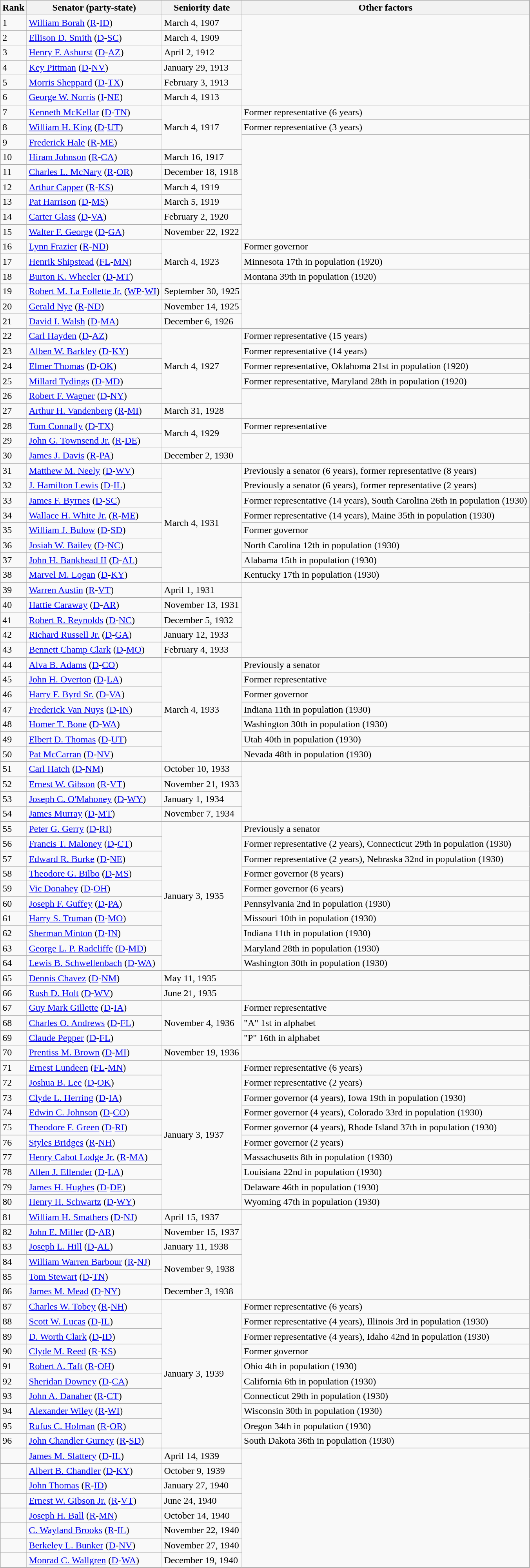<table class=wikitable>
<tr valign=bottom>
<th>Rank</th>
<th>Senator (party-state)</th>
<th>Seniority date</th>
<th>Other factors</th>
</tr>
<tr>
<td>1</td>
<td><a href='#'>William Borah</a> (<a href='#'>R</a>-<a href='#'>ID</a>)</td>
<td>March 4, 1907</td>
<td rowspan=6></td>
</tr>
<tr>
<td>2</td>
<td><a href='#'>Ellison D. Smith</a> (<a href='#'>D</a>-<a href='#'>SC</a>)</td>
<td>March 4, 1909</td>
</tr>
<tr>
<td>3</td>
<td><a href='#'>Henry F. Ashurst</a> (<a href='#'>D</a>-<a href='#'>AZ</a>) </td>
<td>April 2, 1912</td>
</tr>
<tr>
<td>4</td>
<td><a href='#'>Key Pittman</a> (<a href='#'>D</a>-<a href='#'>NV</a>) </td>
<td>January 29, 1913</td>
</tr>
<tr>
<td>5</td>
<td><a href='#'>Morris Sheppard</a> (<a href='#'>D</a>-<a href='#'>TX</a>)</td>
<td>February 3, 1913</td>
</tr>
<tr>
<td>6</td>
<td><a href='#'>George W. Norris</a> (<a href='#'>I</a>-<a href='#'>NE</a>)</td>
<td>March 4, 1913</td>
</tr>
<tr>
<td>7</td>
<td><a href='#'>Kenneth McKellar</a> (<a href='#'>D</a>-<a href='#'>TN</a>)</td>
<td rowspan=3>March 4, 1917</td>
<td>Former representative (6 years)</td>
</tr>
<tr>
<td>8</td>
<td><a href='#'>William H. King</a> (<a href='#'>D</a>-<a href='#'>UT</a>) </td>
<td>Former representative (3 years)</td>
</tr>
<tr>
<td>9</td>
<td><a href='#'>Frederick Hale</a> (<a href='#'>R</a>-<a href='#'>ME</a>) </td>
<td rowspan=7></td>
</tr>
<tr>
<td>10</td>
<td><a href='#'>Hiram Johnson</a> (<a href='#'>R</a>-<a href='#'>CA</a>)</td>
<td>March 16, 1917</td>
</tr>
<tr>
<td>11</td>
<td><a href='#'>Charles L. McNary</a> (<a href='#'>R</a>-<a href='#'>OR</a>)</td>
<td>December 18, 1918</td>
</tr>
<tr>
<td>12</td>
<td><a href='#'>Arthur Capper</a> (<a href='#'>R</a>-<a href='#'>KS</a>)</td>
<td>March 4, 1919</td>
</tr>
<tr>
<td>13</td>
<td><a href='#'>Pat Harrison</a> (<a href='#'>D</a>-<a href='#'>MS</a>)</td>
<td>March 5, 1919</td>
</tr>
<tr>
<td>14</td>
<td><a href='#'>Carter Glass</a> (<a href='#'>D</a>-<a href='#'>VA</a>)</td>
<td>February 2, 1920</td>
</tr>
<tr>
<td>15</td>
<td><a href='#'>Walter F. George</a> (<a href='#'>D</a>-<a href='#'>GA</a>)</td>
<td>November 22, 1922</td>
</tr>
<tr>
<td>16</td>
<td><a href='#'>Lynn Frazier</a> (<a href='#'>R</a>-<a href='#'>ND</a>)    </td>
<td rowspan=3>March 4, 1923</td>
<td>Former governor</td>
</tr>
<tr>
<td>17</td>
<td><a href='#'>Henrik Shipstead</a> (<a href='#'>FL</a>-<a href='#'>MN</a>)</td>
<td>Minnesota 17th in population (1920)</td>
</tr>
<tr>
<td>18</td>
<td><a href='#'>Burton K. Wheeler</a> (<a href='#'>D</a>-<a href='#'>MT</a>)</td>
<td>Montana 39th in population (1920)</td>
</tr>
<tr>
<td>19</td>
<td><a href='#'>Robert M. La Follette Jr.</a> (<a href='#'>WP</a>-<a href='#'>WI</a>)</td>
<td>September 30, 1925</td>
<td rowspan=3></td>
</tr>
<tr>
<td>20</td>
<td><a href='#'>Gerald Nye</a> (<a href='#'>R</a>-<a href='#'>ND</a>)</td>
<td>November 14, 1925</td>
</tr>
<tr>
<td>21</td>
<td><a href='#'>David I. Walsh</a> (<a href='#'>D</a>-<a href='#'>MA</a>)</td>
<td>December 6, 1926</td>
</tr>
<tr>
<td>22</td>
<td><a href='#'>Carl Hayden</a> (<a href='#'>D</a>-<a href='#'>AZ</a>)</td>
<td rowspan=5>March 4, 1927</td>
<td>Former representative (15 years)</td>
</tr>
<tr>
<td>23</td>
<td><a href='#'>Alben W. Barkley</a> (<a href='#'>D</a>-<a href='#'>KY</a>)</td>
<td>Former representative (14 years)</td>
</tr>
<tr>
<td>24</td>
<td><a href='#'>Elmer Thomas</a> (<a href='#'>D</a>-<a href='#'>OK</a>)</td>
<td>Former representative, Oklahoma 21st in population (1920)</td>
</tr>
<tr>
<td>25</td>
<td><a href='#'>Millard Tydings</a> (<a href='#'>D</a>-<a href='#'>MD</a>)</td>
<td>Former representative, Maryland 28th in population (1920)</td>
</tr>
<tr>
<td>26</td>
<td><a href='#'>Robert F. Wagner</a> (<a href='#'>D</a>-<a href='#'>NY</a>)</td>
<td rowspan=2></td>
</tr>
<tr>
<td>27</td>
<td><a href='#'>Arthur H. Vandenberg</a> (<a href='#'>R</a>-<a href='#'>MI</a>)</td>
<td>March 31, 1928</td>
</tr>
<tr>
<td>28</td>
<td><a href='#'>Tom Connally</a> (<a href='#'>D</a>-<a href='#'>TX</a>)</td>
<td rowspan=2>March 4, 1929</td>
<td>Former representative</td>
</tr>
<tr>
<td>29</td>
<td><a href='#'>John G. Townsend Jr.</a> (<a href='#'>R</a>-<a href='#'>DE</a>) </td>
<td rowspan=2></td>
</tr>
<tr>
<td>30</td>
<td><a href='#'>James J. Davis</a> (<a href='#'>R</a>-<a href='#'>PA</a>)</td>
<td>December 2, 1930</td>
</tr>
<tr>
<td>31</td>
<td><a href='#'>Matthew M. Neely</a> (<a href='#'>D</a>-<a href='#'>WV</a>)</td>
<td rowspan=8>March 4, 1931</td>
<td>Previously a senator (6 years), former representative (8 years)</td>
</tr>
<tr>
<td>32</td>
<td><a href='#'>J. Hamilton Lewis</a> (<a href='#'>D</a>-<a href='#'>IL</a>) </td>
<td>Previously a senator (6 years), former representative (2 years)</td>
</tr>
<tr>
<td>33</td>
<td><a href='#'>James F. Byrnes</a> (<a href='#'>D</a>-<a href='#'>SC</a>)</td>
<td>Former representative (14 years), South Carolina 26th in population (1930)</td>
</tr>
<tr>
<td>34</td>
<td><a href='#'>Wallace H. White Jr.</a> (<a href='#'>R</a>-<a href='#'>ME</a>)</td>
<td>Former representative (14 years), Maine 35th in population (1930)</td>
</tr>
<tr>
<td>35</td>
<td><a href='#'>William J. Bulow</a> (<a href='#'>D</a>-<a href='#'>SD</a>)</td>
<td>Former governor</td>
</tr>
<tr>
<td>36</td>
<td><a href='#'>Josiah W. Bailey</a> (<a href='#'>D</a>-<a href='#'>NC</a>)</td>
<td>North Carolina 12th in population (1930)</td>
</tr>
<tr>
<td>37</td>
<td><a href='#'>John H. Bankhead II</a> (<a href='#'>D</a>-<a href='#'>AL</a>)</td>
<td>Alabama 15th in population (1930)</td>
</tr>
<tr>
<td>38</td>
<td><a href='#'>Marvel M. Logan</a> (<a href='#'>D</a>-<a href='#'>KY</a>) </td>
<td>Kentucky 17th in population (1930)</td>
</tr>
<tr>
<td>39</td>
<td><a href='#'>Warren Austin</a> (<a href='#'>R</a>-<a href='#'>VT</a>)</td>
<td>April 1, 1931</td>
<td rowspan=5></td>
</tr>
<tr>
<td>40</td>
<td><a href='#'>Hattie Caraway</a> (<a href='#'>D</a>-<a href='#'>AR</a>)</td>
<td>November 13, 1931</td>
</tr>
<tr>
<td>41</td>
<td><a href='#'>Robert R. Reynolds</a> (<a href='#'>D</a>-<a href='#'>NC</a>)</td>
<td>December 5, 1932</td>
</tr>
<tr>
<td>42</td>
<td><a href='#'>Richard Russell Jr.</a> (<a href='#'>D</a>-<a href='#'>GA</a>)</td>
<td>January 12, 1933</td>
</tr>
<tr>
<td>43</td>
<td><a href='#'>Bennett Champ Clark</a> (<a href='#'>D</a>-<a href='#'>MO</a>)</td>
<td>February 4, 1933</td>
</tr>
<tr>
<td>44</td>
<td><a href='#'>Alva B. Adams</a> (<a href='#'>D</a>-<a href='#'>CO</a>)</td>
<td rowspan=7>March 4, 1933</td>
<td>Previously a senator</td>
</tr>
<tr>
<td>45</td>
<td><a href='#'>John H. Overton</a> (<a href='#'>D</a>-<a href='#'>LA</a>)</td>
<td>Former representative</td>
</tr>
<tr>
<td>46</td>
<td><a href='#'>Harry F. Byrd Sr.</a> (<a href='#'>D</a>-<a href='#'>VA</a>)</td>
<td>Former governor</td>
</tr>
<tr>
<td>47</td>
<td><a href='#'>Frederick Van Nuys</a> (<a href='#'>D</a>-<a href='#'>IN</a>)</td>
<td>Indiana 11th in population (1930)</td>
</tr>
<tr>
<td>48</td>
<td><a href='#'>Homer T. Bone</a> (<a href='#'>D</a>-<a href='#'>WA</a>)</td>
<td>Washington 30th in population (1930)</td>
</tr>
<tr>
<td>49</td>
<td><a href='#'>Elbert D. Thomas</a> (<a href='#'>D</a>-<a href='#'>UT</a>)</td>
<td>Utah 40th in population (1930)</td>
</tr>
<tr>
<td>50</td>
<td><a href='#'>Pat McCarran</a> (<a href='#'>D</a>-<a href='#'>NV</a>)</td>
<td>Nevada 48th in population (1930)</td>
</tr>
<tr>
<td>51</td>
<td><a href='#'>Carl Hatch</a> (<a href='#'>D</a>-<a href='#'>NM</a>)</td>
<td>October 10, 1933</td>
<td rowspan=4></td>
</tr>
<tr>
<td>52</td>
<td><a href='#'>Ernest W. Gibson</a> (<a href='#'>R</a>-<a href='#'>VT</a>) </td>
<td>November 21, 1933</td>
</tr>
<tr>
<td>53</td>
<td><a href='#'>Joseph C. O'Mahoney</a> (<a href='#'>D</a>-<a href='#'>WY</a>)</td>
<td>January 1, 1934</td>
</tr>
<tr>
<td>54</td>
<td><a href='#'>James Murray</a> (<a href='#'>D</a>-<a href='#'>MT</a>)</td>
<td>November 7, 1934</td>
</tr>
<tr>
<td>55</td>
<td><a href='#'>Peter G. Gerry</a> (<a href='#'>D</a>-<a href='#'>RI</a>)</td>
<td rowspan=10>January 3, 1935</td>
<td>Previously a senator</td>
</tr>
<tr>
<td>56</td>
<td><a href='#'>Francis T. Maloney</a> (<a href='#'>D</a>-<a href='#'>CT</a>)</td>
<td>Former representative (2 years), Connecticut 29th in population (1930)</td>
</tr>
<tr>
<td>57</td>
<td><a href='#'>Edward R. Burke</a> (<a href='#'>D</a>-<a href='#'>NE</a>) </td>
<td>Former representative (2 years), Nebraska 32nd in population (1930)</td>
</tr>
<tr>
<td>58</td>
<td><a href='#'>Theodore G. Bilbo</a> (<a href='#'>D</a>-<a href='#'>MS</a>)</td>
<td>Former governor (8 years)</td>
</tr>
<tr>
<td>59</td>
<td><a href='#'>Vic Donahey</a> (<a href='#'>D</a>-<a href='#'>OH</a>) </td>
<td>Former governor (6 years)</td>
</tr>
<tr>
<td>60</td>
<td><a href='#'>Joseph F. Guffey</a> (<a href='#'>D</a>-<a href='#'>PA</a>)</td>
<td>Pennsylvania 2nd in population (1930)</td>
</tr>
<tr>
<td>61</td>
<td><a href='#'>Harry S. Truman</a> (<a href='#'>D</a>-<a href='#'>MO</a>)</td>
<td>Missouri 10th in population (1930)</td>
</tr>
<tr>
<td>62</td>
<td><a href='#'>Sherman Minton</a> (<a href='#'>D</a>-<a href='#'>IN</a>) </td>
<td>Indiana 11th in population (1930)</td>
</tr>
<tr>
<td>63</td>
<td><a href='#'>George L. P. Radcliffe</a> (<a href='#'>D</a>-<a href='#'>MD</a>)</td>
<td>Maryland 28th in population (1930)</td>
</tr>
<tr>
<td>64</td>
<td><a href='#'>Lewis B. Schwellenbach</a> (<a href='#'>D</a>-<a href='#'>WA</a>) </td>
<td>Washington 30th in population (1930)</td>
</tr>
<tr>
<td>65</td>
<td><a href='#'>Dennis Chavez</a> (<a href='#'>D</a>-<a href='#'>NM</a>)</td>
<td>May 11, 1935</td>
<td rowspan=2></td>
</tr>
<tr>
<td>66</td>
<td><a href='#'>Rush D. Holt</a> (<a href='#'>D</a>-<a href='#'>WV</a>) </td>
<td>June 21, 1935</td>
</tr>
<tr>
<td>67</td>
<td><a href='#'>Guy Mark Gillette</a> (<a href='#'>D</a>-<a href='#'>IA</a>)</td>
<td rowspan=3>November 4, 1936</td>
<td>Former representative</td>
</tr>
<tr>
<td>68</td>
<td><a href='#'>Charles O. Andrews</a> (<a href='#'>D</a>-<a href='#'>FL</a>)</td>
<td>"A" 1st in alphabet</td>
</tr>
<tr>
<td>69</td>
<td><a href='#'>Claude Pepper</a> (<a href='#'>D</a>-<a href='#'>FL</a>)</td>
<td>"P" 16th in alphabet</td>
</tr>
<tr>
<td>70</td>
<td><a href='#'>Prentiss M. Brown</a> (<a href='#'>D</a>-<a href='#'>MI</a>)</td>
<td>November 19, 1936</td>
<td></td>
</tr>
<tr>
<td>71</td>
<td><a href='#'>Ernest Lundeen</a> (<a href='#'>FL</a>-<a href='#'>MN</a>) </td>
<td rowspan=10>January 3, 1937</td>
<td>Former representative (6 years)</td>
</tr>
<tr>
<td>72</td>
<td><a href='#'>Joshua B. Lee</a> (<a href='#'>D</a>-<a href='#'>OK</a>)</td>
<td>Former representative (2 years)</td>
</tr>
<tr>
<td>73</td>
<td><a href='#'>Clyde L. Herring</a> (<a href='#'>D</a>-<a href='#'>IA</a>)</td>
<td>Former governor (4 years), Iowa 19th in population (1930)</td>
</tr>
<tr>
<td>74</td>
<td><a href='#'>Edwin C. Johnson</a> (<a href='#'>D</a>-<a href='#'>CO</a>)</td>
<td>Former governor (4 years), Colorado 33rd in population (1930)</td>
</tr>
<tr>
<td>75</td>
<td><a href='#'>Theodore F. Green</a> (<a href='#'>D</a>-<a href='#'>RI</a>)</td>
<td>Former governor (4 years), Rhode Island 37th in population (1930)</td>
</tr>
<tr>
<td>76</td>
<td><a href='#'>Styles Bridges</a> (<a href='#'>R</a>-<a href='#'>NH</a>)</td>
<td>Former governor (2 years)</td>
</tr>
<tr>
<td>77</td>
<td><a href='#'>Henry Cabot Lodge Jr.</a> (<a href='#'>R</a>-<a href='#'>MA</a>)</td>
<td>Massachusetts 8th in population (1930)</td>
</tr>
<tr>
<td>78</td>
<td><a href='#'>Allen J. Ellender</a> (<a href='#'>D</a>-<a href='#'>LA</a>)</td>
<td>Louisiana 22nd in population (1930)</td>
</tr>
<tr>
<td>79</td>
<td><a href='#'>James H. Hughes</a> (<a href='#'>D</a>-<a href='#'>DE</a>)</td>
<td>Delaware 46th in population (1930)</td>
</tr>
<tr>
<td>80</td>
<td><a href='#'>Henry H. Schwartz</a> (<a href='#'>D</a>-<a href='#'>WY</a>)</td>
<td>Wyoming 47th in population (1930)</td>
</tr>
<tr>
<td>81</td>
<td><a href='#'>William H. Smathers</a> (<a href='#'>D</a>-<a href='#'>NJ</a>)</td>
<td>April 15, 1937</td>
<td rowspan=6></td>
</tr>
<tr>
<td>82</td>
<td><a href='#'>John E. Miller</a> (<a href='#'>D</a>-<a href='#'>AR</a>)</td>
<td>November 15, 1937</td>
</tr>
<tr>
<td>83</td>
<td><a href='#'>Joseph L. Hill</a> (<a href='#'>D</a>-<a href='#'>AL</a>)</td>
<td>January 11, 1938</td>
</tr>
<tr>
<td>84</td>
<td><a href='#'>William Warren Barbour</a> (<a href='#'>R</a>-<a href='#'>NJ</a>)</td>
<td rowspan=2>November 9, 1938</td>
</tr>
<tr>
<td>85</td>
<td><a href='#'>Tom Stewart</a> (<a href='#'>D</a>-<a href='#'>TN</a>)</td>
</tr>
<tr>
<td>86</td>
<td><a href='#'>James M. Mead</a> (<a href='#'>D</a>-<a href='#'>NY</a>)</td>
<td>December 3, 1938</td>
</tr>
<tr>
<td>87</td>
<td><a href='#'>Charles W. Tobey</a> (<a href='#'>R</a>-<a href='#'>NH</a>)</td>
<td rowspan=10>January 3, 1939</td>
<td>Former representative (6 years)</td>
</tr>
<tr>
<td>88</td>
<td><a href='#'>Scott W. Lucas</a> (<a href='#'>D</a>-<a href='#'>IL</a>)</td>
<td>Former representative (4 years), Illinois 3rd in population (1930)</td>
</tr>
<tr>
<td>89</td>
<td><a href='#'>D. Worth Clark</a> (<a href='#'>D</a>-<a href='#'>ID</a>)</td>
<td>Former representative (4 years), Idaho 42nd in population (1930)</td>
</tr>
<tr>
<td>90</td>
<td><a href='#'>Clyde M. Reed</a> (<a href='#'>R</a>-<a href='#'>KS</a>)</td>
<td>Former governor</td>
</tr>
<tr>
<td>91</td>
<td><a href='#'>Robert A. Taft</a> (<a href='#'>R</a>-<a href='#'>OH</a>)</td>
<td>Ohio 4th in population (1930)</td>
</tr>
<tr>
<td>92</td>
<td><a href='#'>Sheridan Downey</a> (<a href='#'>D</a>-<a href='#'>CA</a>)</td>
<td>California 6th in population (1930)</td>
</tr>
<tr>
<td>93</td>
<td><a href='#'>John A. Danaher</a> (<a href='#'>R</a>-<a href='#'>CT</a>)</td>
<td>Connecticut 29th in population (1930)</td>
</tr>
<tr>
<td>94</td>
<td><a href='#'>Alexander Wiley</a> (<a href='#'>R</a>-<a href='#'>WI</a>)</td>
<td>Wisconsin 30th in population (1930)</td>
</tr>
<tr>
<td>95</td>
<td><a href='#'>Rufus C. Holman</a> (<a href='#'>R</a>-<a href='#'>OR</a>)</td>
<td>Oregon 34th in population (1930)</td>
</tr>
<tr>
<td>96</td>
<td><a href='#'>John Chandler Gurney</a> (<a href='#'>R</a>-<a href='#'>SD</a>)</td>
<td>South Dakota 36th in population (1930)</td>
</tr>
<tr>
<td></td>
<td><a href='#'>James M. Slattery</a> (<a href='#'>D</a>-<a href='#'>IL</a>) </td>
<td>April 14, 1939</td>
<td rowspan=8></td>
</tr>
<tr>
<td></td>
<td><a href='#'>Albert B. Chandler</a> (<a href='#'>D</a>-<a href='#'>KY</a>)</td>
<td>October 9, 1939</td>
</tr>
<tr>
<td></td>
<td><a href='#'>John Thomas</a> (<a href='#'>R</a>-<a href='#'>ID</a>)</td>
<td>January 27, 1940</td>
</tr>
<tr>
<td></td>
<td><a href='#'>Ernest W. Gibson Jr.</a> (<a href='#'>R</a>-<a href='#'>VT</a>) </td>
<td>June 24, 1940</td>
</tr>
<tr>
<td></td>
<td><a href='#'>Joseph H. Ball</a> (<a href='#'>R</a>-<a href='#'>MN</a>)</td>
<td>October 14, 1940</td>
</tr>
<tr>
<td></td>
<td><a href='#'>C. Wayland Brooks</a> (<a href='#'>R</a>-<a href='#'>IL</a>)</td>
<td>November 22, 1940</td>
</tr>
<tr>
<td></td>
<td><a href='#'>Berkeley L. Bunker</a> (<a href='#'>D</a>-<a href='#'>NV</a>)</td>
<td>November 27, 1940</td>
</tr>
<tr>
<td></td>
<td><a href='#'>Monrad C. Wallgren</a> (<a href='#'>D</a>-<a href='#'>WA</a>)</td>
<td>December 19, 1940</td>
</tr>
</table>
